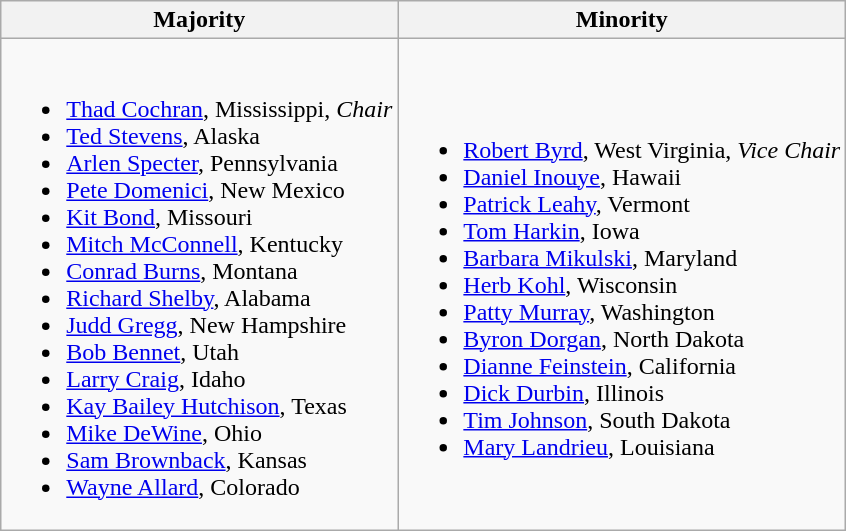<table class="wikitable">
<tr>
<th>Majority</th>
<th>Minority</th>
</tr>
<tr>
<td><br><ul><li><a href='#'>Thad Cochran</a>, Mississippi, <em>Chair</em></li><li><a href='#'>Ted Stevens</a>, Alaska</li><li><a href='#'>Arlen Specter</a>, Pennsylvania</li><li><a href='#'>Pete Domenici</a>, New Mexico</li><li><a href='#'>Kit Bond</a>, Missouri</li><li><a href='#'>Mitch McConnell</a>, Kentucky</li><li><a href='#'>Conrad Burns</a>, Montana</li><li><a href='#'>Richard Shelby</a>, Alabama</li><li><a href='#'>Judd Gregg</a>, New Hampshire</li><li><a href='#'>Bob Bennet</a>, Utah</li><li><a href='#'>Larry Craig</a>, Idaho</li><li><a href='#'>Kay Bailey Hutchison</a>, Texas</li><li><a href='#'>Mike DeWine</a>, Ohio</li><li><a href='#'>Sam Brownback</a>, Kansas</li><li><a href='#'>Wayne Allard</a>, Colorado</li></ul></td>
<td><br><ul><li><a href='#'>Robert Byrd</a>, West Virginia, <em>Vice Chair</em></li><li><a href='#'>Daniel Inouye</a>, Hawaii</li><li><a href='#'>Patrick Leahy</a>, Vermont</li><li><a href='#'>Tom Harkin</a>, Iowa</li><li><a href='#'>Barbara Mikulski</a>, Maryland</li><li><a href='#'>Herb Kohl</a>, Wisconsin</li><li><a href='#'>Patty Murray</a>, Washington</li><li><a href='#'>Byron Dorgan</a>, North Dakota</li><li><a href='#'>Dianne Feinstein</a>, California</li><li><a href='#'>Dick Durbin</a>, Illinois</li><li><a href='#'>Tim Johnson</a>, South Dakota</li><li><a href='#'>Mary Landrieu</a>, Louisiana</li></ul></td>
</tr>
</table>
